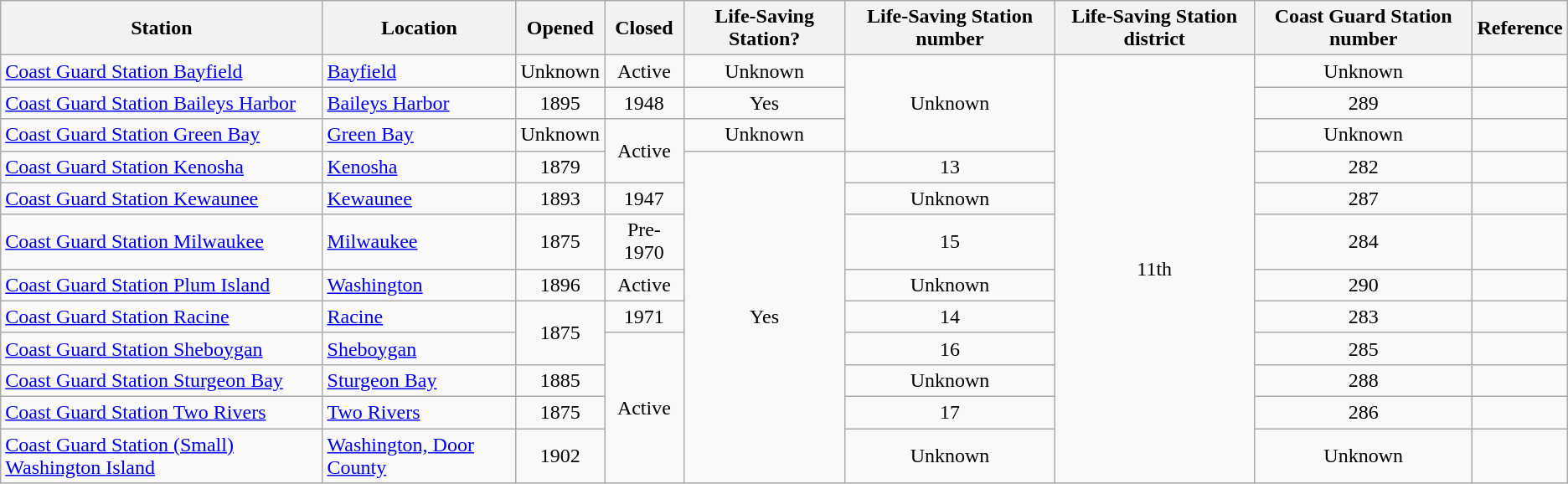<table class="wikitable sortable" style="text-align:left;">
<tr>
<th>Station</th>
<th>Location</th>
<th>Opened</th>
<th>Closed</th>
<th>Life-Saving Station?</th>
<th>Life-Saving Station number</th>
<th>Life-Saving Station district</th>
<th>Coast Guard Station number</th>
<th>Reference</th>
</tr>
<tr>
<td><a href='#'>Coast Guard Station Bayfield</a></td>
<td><a href='#'>Bayfield</a></td>
<td align="center">Unknown</td>
<td align="center">Active</td>
<td align="center">Unknown</td>
<td rowspan="3" align="center">Unknown</td>
<td rowspan="12" align="center">11th</td>
<td align="center">Unknown</td>
<td align="center"></td>
</tr>
<tr>
<td><a href='#'>Coast Guard Station Baileys Harbor</a></td>
<td><a href='#'>Baileys Harbor</a></td>
<td align="center">1895</td>
<td align="center">1948</td>
<td align="center">Yes</td>
<td align="center">289</td>
<td align="center"></td>
</tr>
<tr>
<td><a href='#'>Coast Guard Station Green Bay</a></td>
<td><a href='#'>Green Bay</a></td>
<td align="center">Unknown</td>
<td rowspan="2" align="center">Active</td>
<td align="center">Unknown</td>
<td align="center">Unknown</td>
<td align="center"></td>
</tr>
<tr>
<td><a href='#'>Coast Guard Station Kenosha</a></td>
<td><a href='#'>Kenosha</a></td>
<td align="center">1879</td>
<td rowspan="9" align="center">Yes</td>
<td align="center">13</td>
<td align="center">282</td>
<td align="center"></td>
</tr>
<tr>
<td><a href='#'>Coast Guard Station Kewaunee</a></td>
<td><a href='#'>Kewaunee</a></td>
<td align="center">1893</td>
<td align="center">1947</td>
<td align="center">Unknown</td>
<td align="center">287</td>
<td align="center"></td>
</tr>
<tr>
<td><a href='#'>Coast Guard Station Milwaukee</a></td>
<td><a href='#'>Milwaukee</a></td>
<td align="center">1875</td>
<td align="center">Pre-1970</td>
<td align="center">15</td>
<td align="center">284</td>
<td align="center"></td>
</tr>
<tr>
<td><a href='#'>Coast Guard Station Plum Island</a></td>
<td><a href='#'>Washington</a></td>
<td align="center">1896</td>
<td align="center">Active</td>
<td align="center">Unknown</td>
<td align="center">290</td>
<td align="center"></td>
</tr>
<tr>
<td><a href='#'>Coast Guard Station Racine</a></td>
<td><a href='#'>Racine</a></td>
<td rowspan="2" align="center">1875</td>
<td align="center">1971</td>
<td align="center">14</td>
<td align="center">283</td>
<td align="center"></td>
</tr>
<tr>
<td><a href='#'>Coast Guard Station Sheboygan</a></td>
<td><a href='#'>Sheboygan</a></td>
<td rowspan="4" align="center">Active</td>
<td align="center">16</td>
<td align="center">285</td>
<td align="center"></td>
</tr>
<tr>
<td><a href='#'>Coast Guard Station Sturgeon Bay</a></td>
<td><a href='#'>Sturgeon Bay</a></td>
<td align="center">1885</td>
<td align="center">Unknown</td>
<td align="center">288</td>
<td align="center"></td>
</tr>
<tr>
<td><a href='#'>Coast Guard Station Two Rivers</a></td>
<td><a href='#'>Two Rivers</a></td>
<td align="center">1875</td>
<td align="center">17</td>
<td align="center">286</td>
<td align="center"></td>
</tr>
<tr>
<td><a href='#'>Coast Guard Station (Small) Washington Island</a></td>
<td><a href='#'>Washington, Door County</a></td>
<td align="center">1902</td>
<td align="center">Unknown</td>
<td align="center">Unknown</td>
<td align="center"></td>
</tr>
</table>
